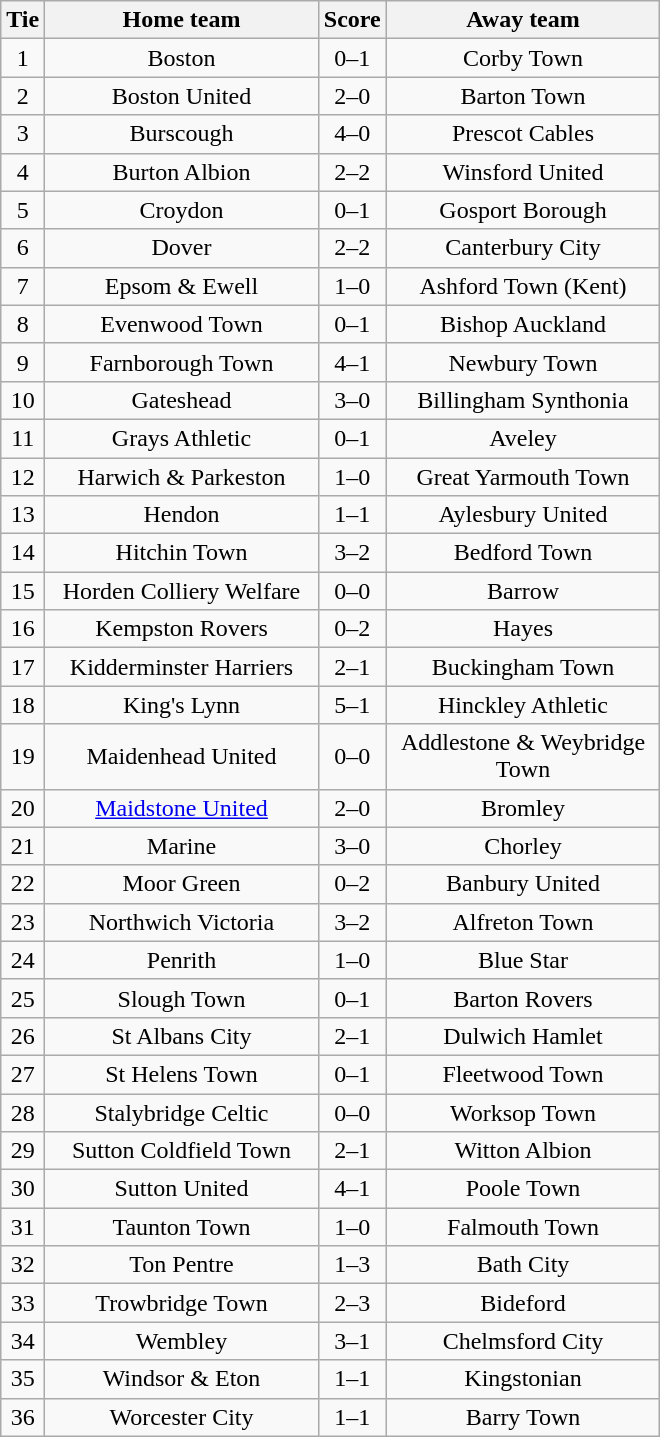<table class="wikitable" style="text-align:center;">
<tr>
<th width=20>Tie</th>
<th width=175>Home team</th>
<th width=20>Score</th>
<th width=175>Away team</th>
</tr>
<tr>
<td>1</td>
<td>Boston</td>
<td>0–1</td>
<td>Corby Town</td>
</tr>
<tr>
<td>2</td>
<td>Boston United</td>
<td>2–0</td>
<td>Barton Town</td>
</tr>
<tr>
<td>3</td>
<td>Burscough</td>
<td>4–0</td>
<td>Prescot Cables</td>
</tr>
<tr>
<td>4</td>
<td>Burton Albion</td>
<td>2–2</td>
<td>Winsford United</td>
</tr>
<tr>
<td>5</td>
<td>Croydon</td>
<td>0–1</td>
<td>Gosport Borough</td>
</tr>
<tr>
<td>6</td>
<td>Dover</td>
<td>2–2</td>
<td>Canterbury City</td>
</tr>
<tr>
<td>7</td>
<td>Epsom & Ewell</td>
<td>1–0</td>
<td>Ashford Town (Kent)</td>
</tr>
<tr>
<td>8</td>
<td>Evenwood Town</td>
<td>0–1</td>
<td>Bishop Auckland</td>
</tr>
<tr>
<td>9</td>
<td>Farnborough Town</td>
<td>4–1</td>
<td>Newbury Town</td>
</tr>
<tr>
<td>10</td>
<td>Gateshead</td>
<td>3–0</td>
<td>Billingham Synthonia</td>
</tr>
<tr>
<td>11</td>
<td>Grays Athletic</td>
<td>0–1</td>
<td>Aveley</td>
</tr>
<tr>
<td>12</td>
<td>Harwich & Parkeston</td>
<td>1–0</td>
<td>Great Yarmouth Town</td>
</tr>
<tr>
<td>13</td>
<td>Hendon</td>
<td>1–1</td>
<td>Aylesbury United</td>
</tr>
<tr>
<td>14</td>
<td>Hitchin Town</td>
<td>3–2</td>
<td>Bedford Town</td>
</tr>
<tr>
<td>15</td>
<td>Horden Colliery Welfare</td>
<td>0–0</td>
<td>Barrow</td>
</tr>
<tr>
<td>16</td>
<td>Kempston Rovers</td>
<td>0–2</td>
<td>Hayes</td>
</tr>
<tr>
<td>17</td>
<td>Kidderminster Harriers</td>
<td>2–1</td>
<td>Buckingham Town</td>
</tr>
<tr>
<td>18</td>
<td>King's Lynn</td>
<td>5–1</td>
<td>Hinckley Athletic</td>
</tr>
<tr>
<td>19</td>
<td>Maidenhead United</td>
<td>0–0</td>
<td>Addlestone & Weybridge Town</td>
</tr>
<tr>
<td>20</td>
<td><a href='#'>Maidstone United</a></td>
<td>2–0</td>
<td>Bromley</td>
</tr>
<tr>
<td>21</td>
<td>Marine</td>
<td>3–0</td>
<td>Chorley</td>
</tr>
<tr>
<td>22</td>
<td>Moor Green</td>
<td>0–2</td>
<td>Banbury United</td>
</tr>
<tr>
<td>23</td>
<td>Northwich Victoria</td>
<td>3–2</td>
<td>Alfreton Town</td>
</tr>
<tr>
<td>24</td>
<td>Penrith</td>
<td>1–0</td>
<td>Blue Star</td>
</tr>
<tr>
<td>25</td>
<td>Slough Town</td>
<td>0–1</td>
<td>Barton Rovers</td>
</tr>
<tr>
<td>26</td>
<td>St Albans City</td>
<td>2–1</td>
<td>Dulwich Hamlet</td>
</tr>
<tr>
<td>27</td>
<td>St Helens Town</td>
<td>0–1</td>
<td>Fleetwood Town</td>
</tr>
<tr>
<td>28</td>
<td>Stalybridge Celtic</td>
<td>0–0</td>
<td>Worksop Town</td>
</tr>
<tr>
<td>29</td>
<td>Sutton Coldfield Town</td>
<td>2–1</td>
<td>Witton Albion</td>
</tr>
<tr>
<td>30</td>
<td>Sutton United</td>
<td>4–1</td>
<td>Poole Town</td>
</tr>
<tr>
<td>31</td>
<td>Taunton Town</td>
<td>1–0</td>
<td>Falmouth Town</td>
</tr>
<tr>
<td>32</td>
<td>Ton Pentre</td>
<td>1–3</td>
<td>Bath City</td>
</tr>
<tr>
<td>33</td>
<td>Trowbridge Town</td>
<td>2–3</td>
<td>Bideford</td>
</tr>
<tr>
<td>34</td>
<td>Wembley</td>
<td>3–1</td>
<td>Chelmsford City</td>
</tr>
<tr>
<td>35</td>
<td>Windsor & Eton</td>
<td>1–1</td>
<td>Kingstonian</td>
</tr>
<tr>
<td>36</td>
<td>Worcester City</td>
<td>1–1</td>
<td>Barry Town</td>
</tr>
</table>
